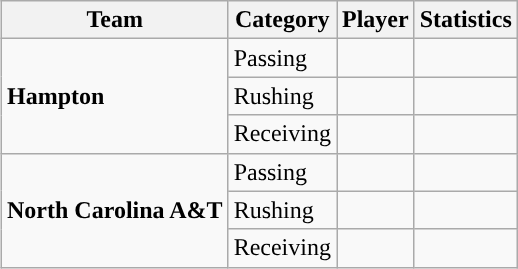<table class="wikitable" style="float: right;">
<tr>
<th>Team</th>
<th>Category</th>
<th>Player</th>
<th>Statistics</th>
</tr>
<tr>
<td rowspan=3><strong>Hampton</strong></td>
<td>Passing</td>
<td></td>
<td></td>
</tr>
<tr>
<td>Rushing</td>
<td></td>
<td></td>
</tr>
<tr>
<td>Receiving</td>
<td></td>
<td></td>
</tr>
<tr>
<td rowspan=3><strong>North Carolina A&T</strong></td>
<td>Passing</td>
<td></td>
<td></td>
</tr>
<tr>
<td>Rushing</td>
<td></td>
<td></td>
</tr>
<tr>
<td>Receiving</td>
<td></td>
<td></td>
</tr>
</table>
